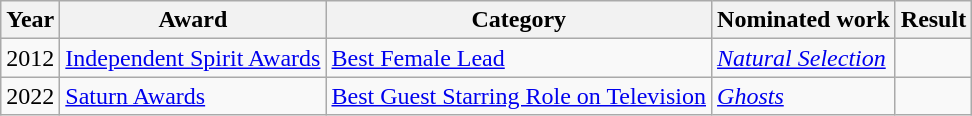<table class="wikitable sortable">
<tr>
<th>Year</th>
<th>Award</th>
<th>Category</th>
<th>Nominated work</th>
<th>Result</th>
</tr>
<tr>
<td>2012</td>
<td><a href='#'>Independent Spirit Awards</a></td>
<td><a href='#'>Best Female Lead</a></td>
<td><em><a href='#'>Natural Selection</a></em></td>
<td></td>
</tr>
<tr>
<td>2022</td>
<td><a href='#'>Saturn Awards</a></td>
<td><a href='#'>Best Guest Starring Role on Television</a></td>
<td><em><a href='#'>Ghosts</a></em></td>
<td></td>
</tr>
</table>
